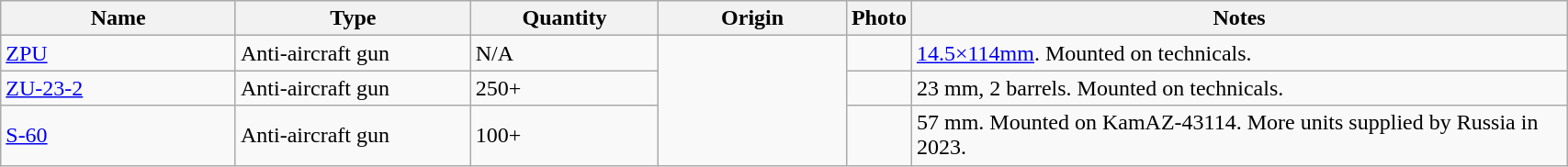<table class="wikitable" style="width:90%;">
<tr>
<th style="width:15%;">Name</th>
<th style="width:15%;">Type</th>
<th style="width:12%;">Quantity</th>
<th style="width:12%;">Origin</th>
<th>Photo</th>
<th>Notes</th>
</tr>
<tr>
<td><a href='#'>ZPU</a></td>
<td>Anti-aircraft gun</td>
<td>N/A</td>
<td rowspan="3"></td>
<td></td>
<td><a href='#'>14.5×114mm</a>. Mounted on technicals.</td>
</tr>
<tr>
<td><a href='#'>ZU-23-2</a></td>
<td>Anti-aircraft gun</td>
<td>250+</td>
<td></td>
<td>23 mm, 2 barrels. Mounted on technicals.</td>
</tr>
<tr>
<td><a href='#'>S-60</a></td>
<td>Anti-aircraft gun</td>
<td>100+</td>
<td></td>
<td>57 mm. Mounted on KamAZ-43114. More units supplied by Russia in 2023.</td>
</tr>
</table>
